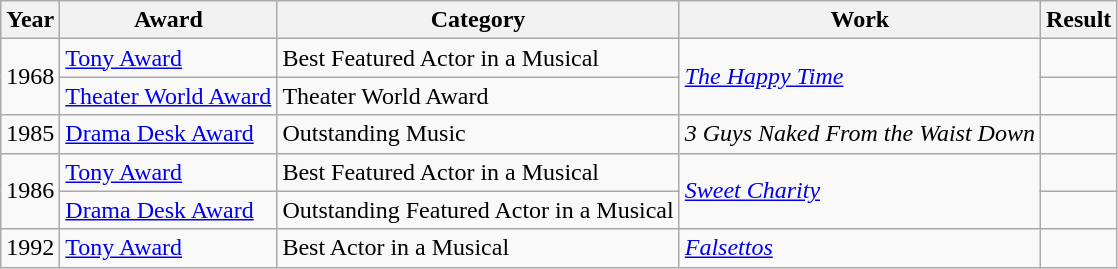<table class="wikitable">
<tr>
<th>Year</th>
<th>Award</th>
<th>Category</th>
<th>Work</th>
<th>Result</th>
</tr>
<tr>
<td rowspan="2">1968</td>
<td><a href='#'>Tony Award</a></td>
<td>Best Featured Actor in a Musical</td>
<td rowspan="2"><em><a href='#'>The Happy Time</a></em></td>
<td></td>
</tr>
<tr>
<td><a href='#'>Theater World Award</a></td>
<td>Theater World Award</td>
<td></td>
</tr>
<tr>
<td>1985</td>
<td><a href='#'>Drama Desk Award</a></td>
<td>Outstanding Music</td>
<td><em>3 Guys Naked From the Waist Down</em></td>
<td></td>
</tr>
<tr>
<td rowspan="2">1986</td>
<td><a href='#'>Tony Award</a></td>
<td>Best Featured Actor in a Musical</td>
<td rowspan="2"><em><a href='#'>Sweet Charity</a></em></td>
<td></td>
</tr>
<tr>
<td><a href='#'>Drama Desk Award</a></td>
<td>Outstanding Featured Actor in a Musical</td>
<td></td>
</tr>
<tr>
<td>1992</td>
<td><a href='#'>Tony Award</a></td>
<td>Best Actor in a Musical</td>
<td><em><a href='#'>Falsettos</a></em></td>
<td></td>
</tr>
</table>
